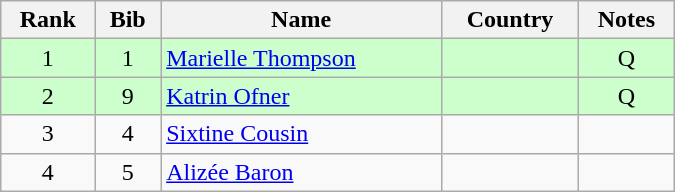<table class="wikitable" style="text-align:center; width:450px">
<tr>
<th>Rank</th>
<th>Bib</th>
<th>Name</th>
<th>Country</th>
<th>Notes</th>
</tr>
<tr bgcolor=ccffcc>
<td>1</td>
<td>1</td>
<td align=left><a href='#'>Marielle Thompson</a></td>
<td align=left></td>
<td>Q</td>
</tr>
<tr bgcolor=ccffcc>
<td>2</td>
<td>9</td>
<td align=left><a href='#'>Katrin Ofner</a></td>
<td align=left></td>
<td>Q</td>
</tr>
<tr>
<td>3</td>
<td>4</td>
<td align=left><a href='#'>Sixtine Cousin</a></td>
<td align=left></td>
<td></td>
</tr>
<tr>
<td>4</td>
<td>5</td>
<td align=left><a href='#'>Alizée Baron</a></td>
<td align=left></td>
<td></td>
</tr>
</table>
